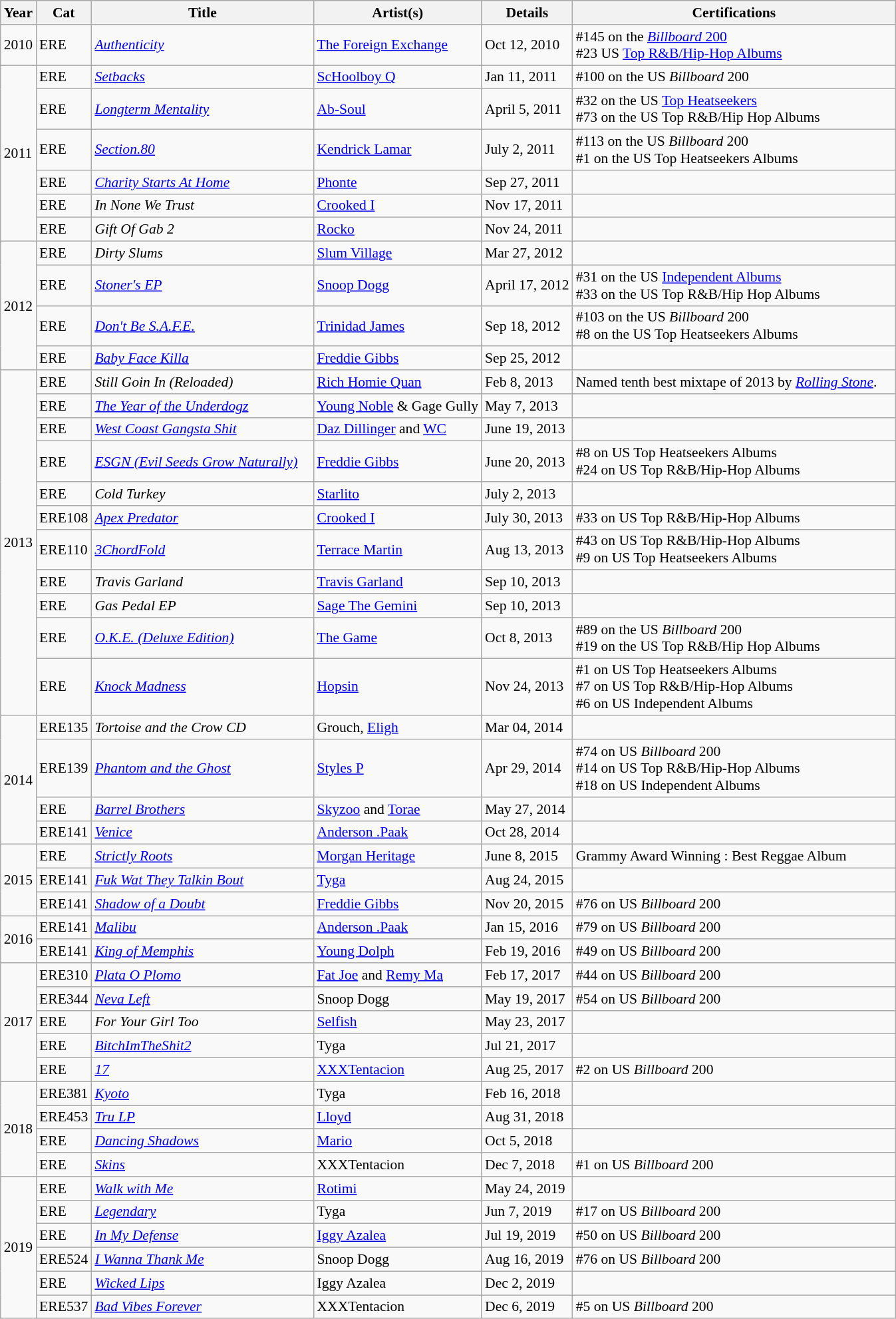<table class="wikitable sortable" style="text-align:left;font-size:90%;">
<tr>
<th>Year</th>
<th>Cat</th>
<th style="width:15em;">Title</th>
<th>Artist(s)</th>
<th>Details</th>
<th style="width:22em;">Certifications</th>
</tr>
<tr>
<td>2010</td>
<td>ERE</td>
<td><em><a href='#'>Authenticity</a></em></td>
<td><a href='#'>The Foreign Exchange</a></td>
<td>Oct 12, 2010</td>
<td>#145 on the <a href='#'><em>Billboard</em> 200</a><br>#23 US <a href='#'>Top R&B/Hip-Hop Albums</a></td>
</tr>
<tr>
<td rowspan="6">2011</td>
<td>ERE</td>
<td><em><a href='#'>Setbacks</a></em></td>
<td><a href='#'>ScHoolboy Q</a></td>
<td>Jan 11, 2011</td>
<td>#100 on the US <em>Billboard</em> 200</td>
</tr>
<tr>
<td>ERE</td>
<td><em><a href='#'>Longterm Mentality</a></em></td>
<td><a href='#'>Ab-Soul</a></td>
<td>April 5, 2011</td>
<td>#32 on the US <a href='#'>Top Heatseekers</a><br>#73 on the US Top R&B/Hip Hop Albums</td>
</tr>
<tr>
<td>ERE</td>
<td><em><a href='#'>Section.80</a></em></td>
<td><a href='#'>Kendrick Lamar</a></td>
<td>July 2, 2011</td>
<td>#113 on the US <em>Billboard</em> 200<br>#1 on the US Top Heatseekers Albums</td>
</tr>
<tr>
<td>ERE</td>
<td><em><a href='#'>Charity Starts At Home</a></em></td>
<td><a href='#'>Phonte</a></td>
<td>Sep 27, 2011</td>
<td></td>
</tr>
<tr>
<td>ERE</td>
<td><em>In None We Trust</em></td>
<td><a href='#'>Crooked I</a></td>
<td>Nov 17, 2011</td>
<td></td>
</tr>
<tr>
<td>ERE</td>
<td><em>Gift Of Gab 2</em></td>
<td><a href='#'>Rocko</a></td>
<td>Nov 24, 2011</td>
<td></td>
</tr>
<tr>
<td rowspan="4">2012</td>
<td>ERE</td>
<td><em>Dirty Slums</em></td>
<td><a href='#'>Slum Village</a></td>
<td>Mar 27, 2012</td>
<td></td>
</tr>
<tr>
<td>ERE</td>
<td><em><a href='#'>Stoner's EP</a></em></td>
<td><a href='#'>Snoop Dogg</a></td>
<td>April 17, 2012</td>
<td>#31 on the US <a href='#'>Independent Albums</a><br>#33 on the US Top R&B/Hip Hop Albums</td>
</tr>
<tr>
<td>ERE</td>
<td><em><a href='#'>Don't Be S.A.F.E.</a></em></td>
<td><a href='#'>Trinidad James</a></td>
<td>Sep 18, 2012</td>
<td>#103 on the US <em>Billboard</em> 200<br>#8 on the US Top Heatseekers Albums</td>
</tr>
<tr>
<td>ERE</td>
<td><em><a href='#'>Baby Face Killa</a></em></td>
<td><a href='#'>Freddie Gibbs</a></td>
<td>Sep 25, 2012</td>
<td></td>
</tr>
<tr>
<td rowspan="11">2013</td>
<td>ERE</td>
<td><em>Still Goin In (Reloaded)</em></td>
<td><a href='#'>Rich Homie Quan</a></td>
<td>Feb 8, 2013</td>
<td>Named tenth best mixtape of 2013 by <em><a href='#'>Rolling Stone</a></em>.</td>
</tr>
<tr>
<td>ERE</td>
<td><em><a href='#'>The Year of the Underdogz</a></em></td>
<td><a href='#'>Young Noble</a> & Gage Gully</td>
<td>May 7, 2013</td>
<td></td>
</tr>
<tr>
<td>ERE</td>
<td><em><a href='#'>West Coast Gangsta Shit</a></em></td>
<td><a href='#'>Daz Dillinger</a> and <a href='#'>WC</a></td>
<td>June 19, 2013</td>
<td></td>
</tr>
<tr>
<td>ERE</td>
<td><em><a href='#'>ESGN (Evil Seeds Grow Naturally)</a></em></td>
<td><a href='#'>Freddie Gibbs</a></td>
<td>June 20, 2013</td>
<td>#8 on US Top Heatseekers Albums<br>#24 on US Top R&B/Hip-Hop Albums</td>
</tr>
<tr>
<td>ERE</td>
<td><em>Cold Turkey</em></td>
<td><a href='#'>Starlito</a></td>
<td>July 2, 2013</td>
<td></td>
</tr>
<tr>
<td>ERE108</td>
<td><em> <a href='#'>Apex Predator</a></em></td>
<td><a href='#'>Crooked I</a></td>
<td>July 30, 2013</td>
<td>#33 on US Top R&B/Hip-Hop Albums</td>
</tr>
<tr>
<td>ERE110</td>
<td><em><a href='#'>3ChordFold</a></em></td>
<td><a href='#'>Terrace Martin</a></td>
<td>Aug 13, 2013</td>
<td>#43 on US Top R&B/Hip-Hop Albums<br>#9 on US Top Heatseekers Albums</td>
</tr>
<tr>
<td>ERE</td>
<td><em>Travis Garland</em></td>
<td><a href='#'>Travis Garland</a></td>
<td>Sep 10, 2013</td>
<td></td>
</tr>
<tr>
<td>ERE</td>
<td><em>Gas Pedal EP</em></td>
<td><a href='#'>Sage The Gemini</a></td>
<td>Sep 10, 2013</td>
<td></td>
</tr>
<tr>
<td>ERE</td>
<td><em><a href='#'>O.K.E. (Deluxe Edition)</a></em></td>
<td><a href='#'>The Game</a></td>
<td>Oct 8, 2013</td>
<td>#89 on the US <em>Billboard</em> 200<br>#19 on the US Top R&B/Hip Hop Albums</td>
</tr>
<tr>
<td>ERE</td>
<td><em><a href='#'>Knock Madness</a></em></td>
<td><a href='#'>Hopsin</a></td>
<td>Nov 24, 2013</td>
<td>#1 on US Top Heatseekers Albums<br>#7 on US Top R&B/Hip-Hop Albums<br>#6 on US Independent Albums</td>
</tr>
<tr>
<td rowspan="4">2014</td>
<td>ERE135</td>
<td><em>Tortoise and the Crow CD</em></td>
<td>Grouch, <a href='#'>Eligh</a></td>
<td>Mar 04, 2014</td>
<td></td>
</tr>
<tr>
<td>ERE139</td>
<td><em><a href='#'>Phantom and the Ghost</a></em></td>
<td><a href='#'>Styles P</a></td>
<td>Apr 29, 2014</td>
<td>#74 on US <em>Billboard</em> 200<br>#14 on US Top R&B/Hip-Hop Albums<br>#18 on US Independent Albums</td>
</tr>
<tr>
<td>ERE</td>
<td><em><a href='#'>Barrel Brothers</a></em></td>
<td><a href='#'>Skyzoo</a> and <a href='#'>Torae</a></td>
<td>May 27, 2014</td>
<td></td>
</tr>
<tr>
<td>ERE141</td>
<td><em> <a href='#'>Venice</a></em></td>
<td><a href='#'>Anderson .Paak</a></td>
<td>Oct 28, 2014</td>
<td></td>
</tr>
<tr>
<td rowspan="3">2015</td>
<td>ERE</td>
<td><em><a href='#'>Strictly Roots</a></em></td>
<td><a href='#'>Morgan Heritage</a></td>
<td>June 8, 2015</td>
<td>Grammy Award Winning : Best Reggae Album</td>
</tr>
<tr>
<td>ERE141</td>
<td><em> <a href='#'>Fuk Wat They Talkin Bout</a></em></td>
<td><a href='#'>Tyga</a></td>
<td>Aug 24, 2015</td>
<td></td>
</tr>
<tr>
<td>ERE141</td>
<td><em><a href='#'>Shadow of a Doubt</a></em></td>
<td><a href='#'>Freddie Gibbs</a></td>
<td>Nov 20, 2015</td>
<td>#76 on US <em>Billboard</em> 200</td>
</tr>
<tr>
<td rowspan="2">2016</td>
<td>ERE141</td>
<td><em> <a href='#'>Malibu</a></em></td>
<td><a href='#'>Anderson .Paak</a></td>
<td>Jan 15, 2016</td>
<td>#79 on US <em>Billboard</em> 200</td>
</tr>
<tr>
<td>ERE141</td>
<td><em> <a href='#'>King of Memphis</a></em></td>
<td><a href='#'>Young Dolph</a></td>
<td>Feb 19, 2016</td>
<td>#49 on US <em>Billboard</em> 200</td>
</tr>
<tr>
<td rowspan="5">2017</td>
<td>ERE310</td>
<td><em><a href='#'>Plata O Plomo</a></em></td>
<td><a href='#'>Fat Joe</a> and <a href='#'>Remy Ma</a></td>
<td>Feb 17, 2017</td>
<td>#44 on US <em>Billboard</em> 200</td>
</tr>
<tr>
<td>ERE344</td>
<td><em><a href='#'>Neva Left</a></em></td>
<td>Snoop Dogg</td>
<td>May 19, 2017</td>
<td>#54 on US <em>Billboard</em> 200</td>
</tr>
<tr>
<td>ERE</td>
<td><em>For Your Girl Too</em></td>
<td><a href='#'>Selfish</a></td>
<td>May 23, 2017</td>
<td></td>
</tr>
<tr>
<td>ERE</td>
<td><em><a href='#'>BitchImTheShit2</a></em></td>
<td>Tyga</td>
<td>Jul 21, 2017</td>
<td></td>
</tr>
<tr>
<td>ERE</td>
<td><em><a href='#'>17</a></em></td>
<td><a href='#'>XXXTentacion</a></td>
<td>Aug 25, 2017</td>
<td>#2 on US <em>Billboard</em> 200</td>
</tr>
<tr>
<td rowspan="4">2018</td>
<td>ERE381</td>
<td><em><a href='#'>Kyoto</a></em></td>
<td>Tyga</td>
<td>Feb 16, 2018</td>
<td></td>
</tr>
<tr>
<td>ERE453</td>
<td><em><a href='#'>Tru LP</a></em></td>
<td><a href='#'>Lloyd</a></td>
<td>Aug 31, 2018</td>
<td></td>
</tr>
<tr>
<td>ERE</td>
<td><em><a href='#'>Dancing Shadows</a></em></td>
<td><a href='#'>Mario</a></td>
<td>Oct 5, 2018</td>
<td></td>
</tr>
<tr>
<td>ERE</td>
<td><em><a href='#'>Skins</a></em></td>
<td>XXXTentacion</td>
<td>Dec 7, 2018</td>
<td>#1 on US <em>Billboard</em> 200</td>
</tr>
<tr>
<td rowspan="6">2019</td>
<td>ERE</td>
<td><em><a href='#'>Walk with Me</a></em></td>
<td><a href='#'>Rotimi</a></td>
<td>May 24, 2019</td>
<td></td>
</tr>
<tr>
<td>ERE</td>
<td><em><a href='#'>Legendary</a></em></td>
<td>Tyga</td>
<td>Jun 7, 2019</td>
<td>#17 on US <em>Billboard</em> 200</td>
</tr>
<tr>
<td>ERE</td>
<td><em><a href='#'>In My Defense</a></em></td>
<td><a href='#'>Iggy Azalea</a></td>
<td>Jul 19, 2019</td>
<td>#50 on US <em>Billboard</em> 200</td>
</tr>
<tr>
<td>ERE524</td>
<td><em><a href='#'>I Wanna Thank Me</a></em></td>
<td>Snoop Dogg</td>
<td>Aug 16, 2019</td>
<td>#76 on US <em>Billboard</em> 200</td>
</tr>
<tr>
<td>ERE</td>
<td><em><a href='#'>Wicked Lips</a></em></td>
<td>Iggy Azalea</td>
<td>Dec 2, 2019</td>
<td></td>
</tr>
<tr>
<td>ERE537</td>
<td><em><a href='#'>Bad Vibes Forever</a></em></td>
<td>XXXTentacion</td>
<td>Dec 6, 2019</td>
<td>#5 on US <em>Billboard</em> 200</td>
</tr>
</table>
